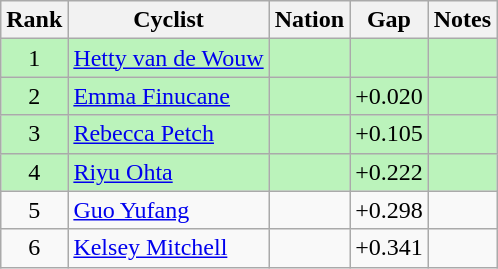<table class="wikitable" style="text-align:center">
<tr>
<th>Rank</th>
<th>Cyclist</th>
<th>Nation</th>
<th>Gap</th>
<th>Notes</th>
</tr>
<tr bgcolor=#bbf3bb>
<td>1</td>
<td align=left><a href='#'>Hetty van de Wouw</a></td>
<td align=left></td>
<td></td>
<td></td>
</tr>
<tr bgcolor=#bbf3bb>
<td>2</td>
<td align=left><a href='#'>Emma Finucane</a></td>
<td align=left></td>
<td>+0.020</td>
<td></td>
</tr>
<tr bgcolor=#bbf3bb>
<td>3</td>
<td align=left><a href='#'>Rebecca Petch</a></td>
<td align=left></td>
<td>+0.105</td>
<td></td>
</tr>
<tr bgcolor=#bbf3bb>
<td>4</td>
<td align=left><a href='#'>Riyu Ohta</a></td>
<td align=left></td>
<td>+0.222</td>
<td></td>
</tr>
<tr>
<td>5</td>
<td align=left><a href='#'>Guo Yufang</a></td>
<td align=left></td>
<td>+0.298</td>
<td></td>
</tr>
<tr>
<td>6</td>
<td align=left><a href='#'>Kelsey Mitchell</a></td>
<td align=left></td>
<td>+0.341</td>
<td></td>
</tr>
</table>
